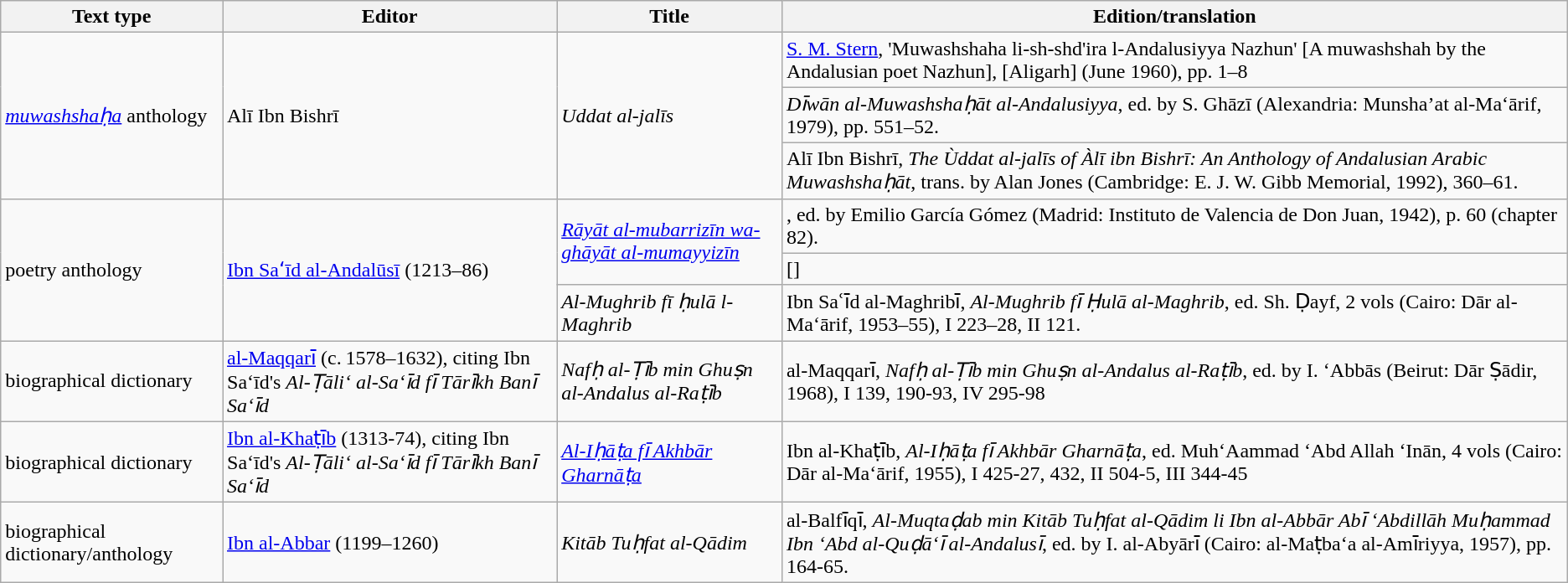<table class="wikitable">
<tr>
<th>Text type</th>
<th>Editor</th>
<th>Title</th>
<th>Edition/translation</th>
</tr>
<tr>
<td rowspan="3"><em><a href='#'>muwashshaḥa</a></em> anthology</td>
<td rowspan="3">Alī Ibn Bishrī</td>
<td rowspan="3"><em>Uddat al-jalīs</em></td>
<td><a href='#'>S. M. Stern</a>, 'Muwashshaha li-sh-shd'ira l-Andalusiyya Nazhun' [A muwashshah by the Andalusian poet Nazhun], <em></em> [Aligarh] (June 1960), pp. 1–8</td>
</tr>
<tr>
<td><em>Dı̄wān al-Muwashshaḥāt al-Andalusiyya</em>, ed. by S. Ghāzī (Alexandria: Munsha’at al-Ma‘ārif, 1979), pp. 551–52.</td>
</tr>
<tr>
<td>Alī Ibn Bishrī, <em>The Ùddat al-jalīs of Àlī ibn Bishrī: An Anthology of Andalusian Arabic Muwashshaḥāt</em>, trans. by Alan Jones (Cambridge: E. J. W. Gibb Memorial, 1992), 360–61.</td>
</tr>
<tr>
<td rowspan="3">poetry anthology</td>
<td rowspan="3"><a href='#'>Ibn Saʻīd al-Andalūsī</a> (1213–86)</td>
<td rowspan="2"><a href='#'><em>Rāyāt al-mubarrizīn wa-ghāyāt al-mumayyizīn</em></a></td>
<td><em></em>, ed. by Emilio García Gómez (Madrid: Instituto de Valencia de Don Juan, 1942), p. 60 (chapter 82).</td>
</tr>
<tr>
<td> []</td>
</tr>
<tr>
<td><em>Al-Mughrib fī ḥulā l-Maghrib</em></td>
<td>Ibn Saʿı̄d al-Maghribı̄, <em>Al-Mughrib fı̄ Ḥulā al-Maghrib</em>, ed. Sh. Ḍayf, 2 vols (Cairo: Dār al-Ma‘ārif, 1953–55), I 223–28, II 121.</td>
</tr>
<tr>
<td>biographical dictionary</td>
<td><a href='#'>al-Maqqarı̄</a> (<abbr>c.</abbr> 1578–1632), citing Ibn Sa‘īd's <em>Al-Ṭāli‘ al-Sa‘ı̄d fı̄ Tārı̄kh Banı̄ Sa‘ı̄d</em></td>
<td><em>Nafḥ al-Ṭı̄b min Ghuṣn al-Andalus al-Raṭı̄b</em></td>
<td>al-Maqqarı̄, <em>Nafḥ al-Ṭı̄b min Ghuṣn al-Andalus al-Raṭı̄b</em>, ed. by I. ‘Abbās (Beirut: Dār Ṣādir, 1968), I 139, 190-93, IV 295-98</td>
</tr>
<tr>
<td>biographical dictionary</td>
<td><a href='#'>Ibn al-Khaṭı̄b</a> (1313-74), citing Ibn Sa‘īd's <em>Al-Ṭāli‘ al-Sa‘ı̄d fı̄ Tārı̄kh Banı̄ Sa‘ı̄d</em></td>
<td><em><a href='#'>Al-Iḥāṭa fı̄ Akhbār Gharnāṭa</a></em></td>
<td>Ibn al-Khaṭı̄b, <em>Al-Iḥāṭa fı̄ Akhbār Gharnāṭa</em>, ed. Muh‘Aammad ‘Abd  Allah ‘Inān, 4 vols (Cairo: Dār al-Ma‘ārif, 1955), I 425-27, 432, II 504-5, III 344-45</td>
</tr>
<tr>
<td>biographical dictionary/anthology</td>
<td><a href='#'>Ibn al-Abbar</a> (1199–1260)</td>
<td><em>Kitāb Tuḥfat al-Qādim</em></td>
<td>al-Balfı̄qı̄, <em>Al-Muqtaḍab min Kitāb Tuḥfat al-Qādim li Ibn al-Abbār Abı̄ ‘Abdillāh Muḥammad Ibn ‘Abd al-Quḍā‘ı̄ al-Andalusı̄</em>, ed. by I. al-Abyārı̄ (Cairo: al-Maṭba‘a al-Amı̄riyya, 1957), pp. 164-65.</td>
</tr>
</table>
